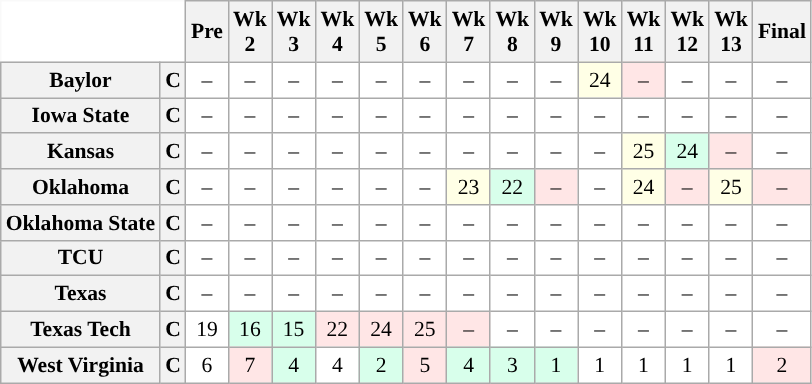<table class="wikitable" style="white-space:nowrap;font-size:90%;">
<tr>
<th colspan=2 style="background:white; border-top-style:hidden; border-left-style:hidden;"> </th>
<th>Pre</th>
<th>Wk<br>2</th>
<th>Wk<br>3</th>
<th>Wk<br>4</th>
<th>Wk<br>5</th>
<th>Wk<br>6</th>
<th>Wk<br>7</th>
<th>Wk<br>8</th>
<th>Wk<br>9</th>
<th>Wk<br>10</th>
<th>Wk<br>11</th>
<th>Wk<br>12</th>
<th>Wk<br>13</th>
<th>Final</th>
</tr>
<tr style="text-align:center;">
<th style="background:#">Baylor</th>
<th>C</th>
<td style="background:#FFF;"> –</td>
<td style="background:#FFF;"> –</td>
<td style="background:#FFF;"> –</td>
<td style="background:#FFF;"> –</td>
<td style="background:#FFF;"> –</td>
<td style="background:#FFF;"> –</td>
<td style="background:#FFF;"> –</td>
<td style="background:#FFF;"> –</td>
<td style="background:#FFF;"> –</td>
<td style="background:#FFFFE6;"> 24</td>
<td style="background:#FFE6E6;"> –</td>
<td style="background:#FFF;"> –</td>
<td style="background:#FFF;"> –</td>
<td style="background:#FFF;"> –</td>
</tr>
<tr style="text-align:center;">
<th style="background:#">Iowa State</th>
<th>C</th>
<td style="background:#FFF;"> –</td>
<td style="background:#FFF;"> –</td>
<td style="background:#FFF;"> –</td>
<td style="background:#FFF;"> –</td>
<td style="background:#FFF;"> –</td>
<td style="background:#FFF;"> –</td>
<td style="background:#FFF;"> –</td>
<td style="background:#FFF;"> –</td>
<td style="background:#FFF;"> –</td>
<td style="background:#FFF;"> –</td>
<td style="background:#FFF;"> –</td>
<td style="background:#FFF;"> –</td>
<td style="background:#FFF;"> –</td>
<td style="background:#FFF;"> –</td>
</tr>
<tr style="text-align:center;">
<th style="background:#">Kansas</th>
<th>C</th>
<td style="background:#FFF;"> –</td>
<td style="background:#FFF;"> –</td>
<td style="background:#FFF;"> –</td>
<td style="background:#FFF;"> –</td>
<td style="background:#FFF;"> –</td>
<td style="background:#FFF;"> –</td>
<td style="background:#FFF;"> –</td>
<td style="background:#FFF;"> –</td>
<td style="background:#FFF;"> –</td>
<td style="background:#FFF;"> –</td>
<td style="background:#FFFFE6;"> 25</td>
<td style="background:#D8FFEB;"> 24</td>
<td style="background:#FFE6E6;"> –</td>
<td style="background:#FFF;"> –</td>
</tr>
<tr style="text-align:center;">
<th style="background:#">Oklahoma</th>
<th>C</th>
<td style="background:#FFF;"> –</td>
<td style="background:#FFF;"> –</td>
<td style="background:#FFF;"> –</td>
<td style="background:#FFF;"> –</td>
<td style="background:#FFF;"> –</td>
<td style="background:#FFF;"> –</td>
<td style="background:#FFFFE6;"> 23</td>
<td style="background:#D8FFEB;"> 22</td>
<td style="background:#FFE6E6;"> –</td>
<td style="background:#FFF;"> –</td>
<td style="background:#FFFFE6;"> 24</td>
<td style="background:#FFE6E6;"> –</td>
<td style="background:#FFFFE6;"> 25</td>
<td style="background:#FFE6E6;"> –</td>
</tr>
<tr style="text-align:center;">
<th style="background:#">Oklahoma State</th>
<th>C</th>
<td style="background:#FFF;"> –</td>
<td style="background:#FFF;"> –</td>
<td style="background:#FFF;"> –</td>
<td style="background:#FFF;"> –</td>
<td style="background:#FFF;"> –</td>
<td style="background:#FFF;"> –</td>
<td style="background:#FFF;"> –</td>
<td style="background:#FFF;"> –</td>
<td style="background:#FFF;"> –</td>
<td style="background:#FFF;"> –</td>
<td style="background:#FFF;"> –</td>
<td style="background:#FFF;"> –</td>
<td style="background:#FFF;"> –</td>
<td style="background:#FFF;"> –</td>
</tr>
<tr style="text-align:center;">
<th style="background:#">TCU</th>
<th>C</th>
<td style="background:#FFF;"> –</td>
<td style="background:#FFF;"> –</td>
<td style="background:#FFF;"> –</td>
<td style="background:#FFF;"> –</td>
<td style="background:#FFF;"> –</td>
<td style="background:#FFF;"> –</td>
<td style="background:#FFF;"> –</td>
<td style="background:#FFF;"> –</td>
<td style="background:#FFF;"> –</td>
<td style="background:#FFF;"> –</td>
<td style="background:#FFF;"> –</td>
<td style="background:#FFF;"> –</td>
<td style="background:#FFF;"> –</td>
<td style="background:#FFF;"> –</td>
</tr>
<tr style="text-align:center;">
<th style="background:#">Texas</th>
<th>C</th>
<td style="background:#FFF;"> –</td>
<td style="background:#FFF;"> –</td>
<td style="background:#FFF;"> –</td>
<td style="background:#FFF;"> –</td>
<td style="background:#FFF;"> –</td>
<td style="background:#FFF;"> –</td>
<td style="background:#FFF;"> –</td>
<td style="background:#FFF;"> –</td>
<td style="background:#FFF;"> –</td>
<td style="background:#FFF;"> –</td>
<td style="background:#FFF;"> –</td>
<td style="background:#FFF;"> –</td>
<td style="background:#FFF;"> –</td>
<td style="background:#FFF;"> –</td>
</tr>
<tr style="text-align:center;">
<th style="background:#">Texas Tech</th>
<th>C</th>
<td style="background:#FFF;"> 19</td>
<td style="background:#D8FFEB;"> 16</td>
<td style="background:#D8FFEB;"> 15</td>
<td style="background:#FFE6E6;"> 22</td>
<td style="background:#FFE6E6;"> 24</td>
<td style="background:#FFE6E6;"> 25</td>
<td style="background:#FFE6E6;"> –</td>
<td style="background:#FFF;"> –</td>
<td style="background:#FFF;"> –</td>
<td style="background:#FFF;"> –</td>
<td style="background:#FFF;"> –</td>
<td style="background:#FFF;"> –</td>
<td style="background:#FFF;"> –</td>
<td style="background:#FFF;"> –</td>
</tr>
<tr style="text-align:center;">
<th style="background:#">West Virginia</th>
<th>C</th>
<td style="background:#FFF;"> 6</td>
<td style="background:#FFE6E6;"> 7</td>
<td style="background:#D8FFEB;"> 4</td>
<td style="background:#FFF;"> 4</td>
<td style="background:#D8FFEB;"> 2</td>
<td style="background:#FFE6E6;"> 5</td>
<td style="background:#D8FFEB;"> 4</td>
<td style="background:#D8FFEB;"> 3</td>
<td style="background:#D8FFEB;"> 1</td>
<td style="background:#FFF;"> 1</td>
<td style="background:#FFF;"> 1</td>
<td style="background:#FFF;"> 1</td>
<td style="background:#FFF;"> 1</td>
<td style="background:#FFE6E6;"> 2</td>
</tr>
</table>
